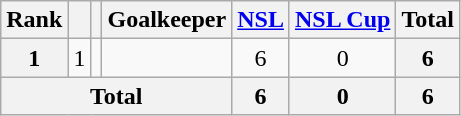<table class="wikitable sortable" style="text-align:center">
<tr>
<th>Rank</th>
<th></th>
<th></th>
<th>Goalkeeper</th>
<th><a href='#'>NSL</a></th>
<th><a href='#'>NSL Cup</a></th>
<th>Total</th>
</tr>
<tr>
<th>1</th>
<td>1</td>
<td></td>
<td align="left"></td>
<td>6</td>
<td>0</td>
<th>6</th>
</tr>
<tr>
<th colspan="4">Total</th>
<th>6</th>
<th>0</th>
<th>6</th>
</tr>
</table>
